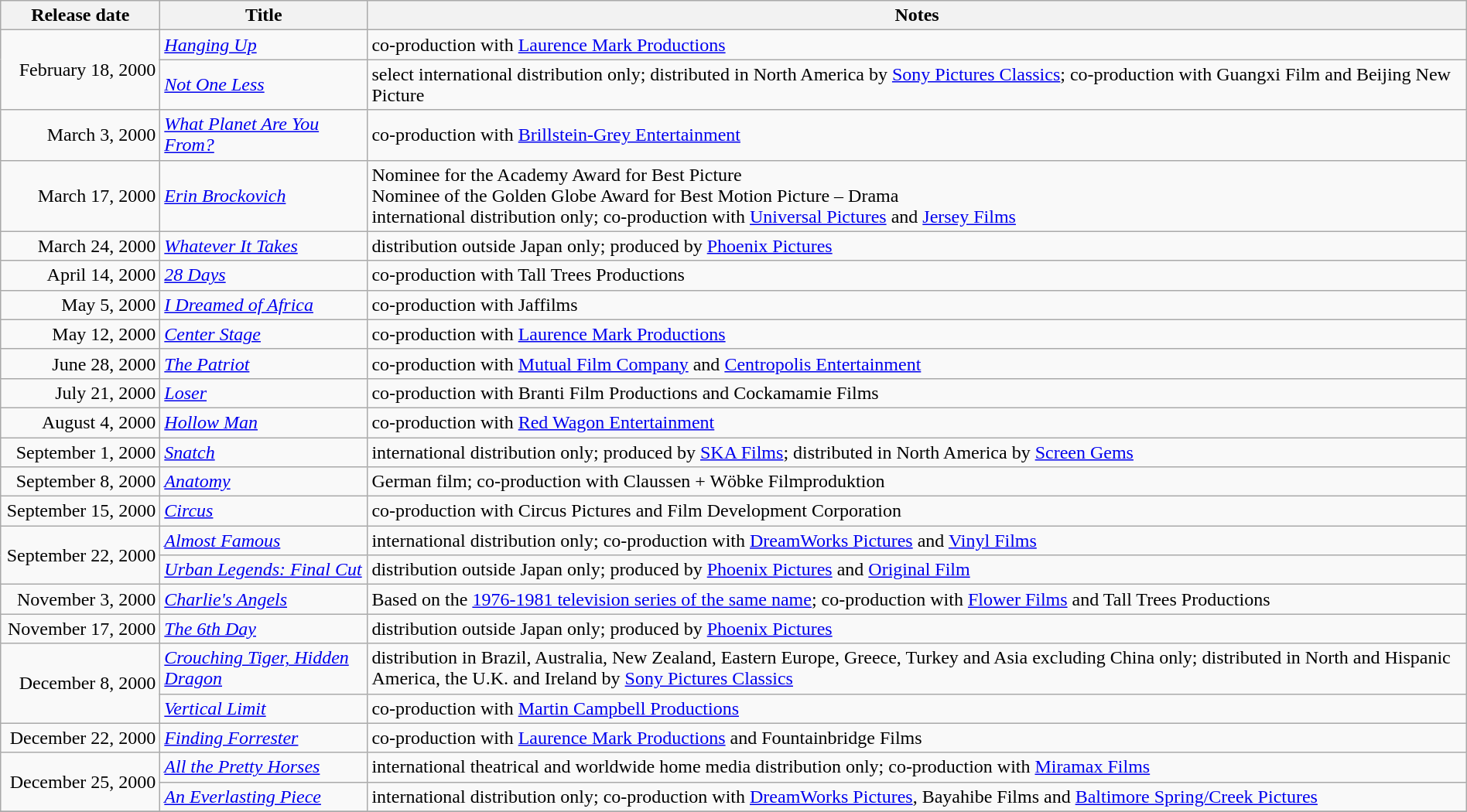<table class="wikitable sortable" style="width:100%;">
<tr>
<th scope="col" style="width:130px;">Release date</th>
<th>Title</th>
<th>Notes</th>
</tr>
<tr>
<td style="text-align:right;" rowspan="2">February 18, 2000</td>
<td><em><a href='#'>Hanging Up</a></em></td>
<td>co-production with <a href='#'>Laurence Mark Productions</a></td>
</tr>
<tr>
<td><em><a href='#'>Not One Less</a></em></td>
<td>select international distribution only; distributed in North America by <a href='#'>Sony Pictures Classics</a>; co-production with Guangxi Film and Beijing New Picture</td>
</tr>
<tr>
<td style="text-align:right;">March 3, 2000</td>
<td><em><a href='#'>What Planet Are You From?</a></em></td>
<td>co-production with <a href='#'>Brillstein-Grey Entertainment</a></td>
</tr>
<tr>
<td style="text-align:right;">March 17, 2000</td>
<td><em><a href='#'>Erin Brockovich</a></em></td>
<td>Nominee for the Academy Award for Best Picture<br>Nominee of the Golden Globe Award for Best Motion Picture – Drama<br>international distribution only; co-production with <a href='#'>Universal Pictures</a> and <a href='#'>Jersey Films</a></td>
</tr>
<tr>
<td style="text-align:right;">March 24, 2000</td>
<td><em><a href='#'>Whatever It Takes</a></em></td>
<td>distribution outside Japan only; produced by <a href='#'>Phoenix Pictures</a></td>
</tr>
<tr>
<td style="text-align:right;">April 14, 2000</td>
<td><em><a href='#'>28 Days</a></em></td>
<td>co-production with Tall Trees Productions</td>
</tr>
<tr>
<td style="text-align:right;">May 5, 2000</td>
<td><em><a href='#'>I Dreamed of Africa</a></em></td>
<td>co-production with Jaffilms</td>
</tr>
<tr>
<td style="text-align:right;">May 12, 2000</td>
<td><em><a href='#'>Center Stage</a></em></td>
<td>co-production with <a href='#'>Laurence Mark Productions</a></td>
</tr>
<tr>
<td style="text-align:right;">June 28, 2000</td>
<td><em><a href='#'>The Patriot</a></em></td>
<td>co-production with <a href='#'>Mutual Film Company</a> and <a href='#'>Centropolis Entertainment</a></td>
</tr>
<tr>
<td style="text-align:right;">July 21, 2000</td>
<td><em><a href='#'>Loser</a></em></td>
<td>co-production with Branti Film Productions and Cockamamie Films</td>
</tr>
<tr>
<td style="text-align:right;">August 4, 2000</td>
<td><em><a href='#'>Hollow Man</a></em></td>
<td>co-production with <a href='#'>Red Wagon Entertainment</a></td>
</tr>
<tr>
<td style="text-align:right;">September 1, 2000</td>
<td><em><a href='#'>Snatch</a></em></td>
<td>international distribution only; produced by <a href='#'>SKA Films</a>; distributed in North America by <a href='#'>Screen Gems</a></td>
</tr>
<tr>
<td style="text-align:right;">September 8, 2000</td>
<td><em><a href='#'>Anatomy</a></em></td>
<td>German film; co-production with Claussen + Wöbke Filmproduktion</td>
</tr>
<tr>
<td style="text-align:right;">September 15, 2000</td>
<td><em><a href='#'>Circus</a></em></td>
<td>co-production with Circus Pictures and Film Development Corporation</td>
</tr>
<tr>
<td style="text-align:right;" rowspan="2">September 22, 2000</td>
<td><em><a href='#'>Almost Famous</a></em></td>
<td>international distribution only; co-production with <a href='#'>DreamWorks Pictures</a> and <a href='#'>Vinyl Films</a></td>
</tr>
<tr>
<td><em><a href='#'>Urban Legends: Final Cut</a></em></td>
<td>distribution outside Japan only; produced by <a href='#'>Phoenix Pictures</a> and <a href='#'>Original Film</a></td>
</tr>
<tr>
<td style="text-align:right;">November 3, 2000</td>
<td><em><a href='#'>Charlie's Angels</a></em></td>
<td>Based on the <a href='#'>1976-1981 television series of the same name</a>; co-production with <a href='#'>Flower Films</a> and Tall Trees Productions</td>
</tr>
<tr>
<td style="text-align:right;">November 17, 2000</td>
<td><em><a href='#'>The 6th Day</a></em></td>
<td>distribution outside Japan only; produced by <a href='#'>Phoenix Pictures</a></td>
</tr>
<tr>
<td style="text-align:right;" rowspan="2">December 8, 2000</td>
<td><em><a href='#'>Crouching Tiger, Hidden Dragon</a></em></td>
<td>distribution in Brazil, Australia, New Zealand, Eastern Europe, Greece, Turkey and Asia excluding China only; distributed in North and Hispanic America, the U.K. and Ireland by <a href='#'>Sony Pictures Classics</a></td>
</tr>
<tr>
<td><em><a href='#'>Vertical Limit</a></em></td>
<td>co-production with <a href='#'>Martin Campbell Productions</a></td>
</tr>
<tr>
<td style="text-align:right;">December 22, 2000</td>
<td><em><a href='#'>Finding Forrester</a></em></td>
<td>co-production with <a href='#'>Laurence Mark Productions</a> and Fountainbridge Films</td>
</tr>
<tr>
<td style="text-align:right;" rowspan="2">December 25, 2000</td>
<td><em><a href='#'>All the Pretty Horses</a></em></td>
<td>international theatrical and worldwide home media distribution only; co-production with <a href='#'>Miramax Films</a></td>
</tr>
<tr>
<td><em><a href='#'>An Everlasting Piece</a></em></td>
<td>international distribution only; co-production with <a href='#'>DreamWorks Pictures</a>, Bayahibe Films and <a href='#'>Baltimore Spring/Creek Pictures</a></td>
</tr>
<tr>
</tr>
</table>
